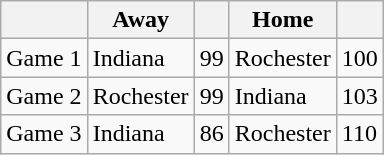<table class="wikitable">
<tr>
<th></th>
<th>Away</th>
<th></th>
<th>Home</th>
<th></th>
</tr>
<tr>
<td>Game 1</td>
<td>Indiana</td>
<td>99</td>
<td>Rochester</td>
<td>100</td>
</tr>
<tr>
<td>Game 2</td>
<td>Rochester</td>
<td>99</td>
<td>Indiana</td>
<td>103</td>
</tr>
<tr>
<td>Game 3</td>
<td>Indiana</td>
<td>86</td>
<td>Rochester</td>
<td>110</td>
</tr>
</table>
